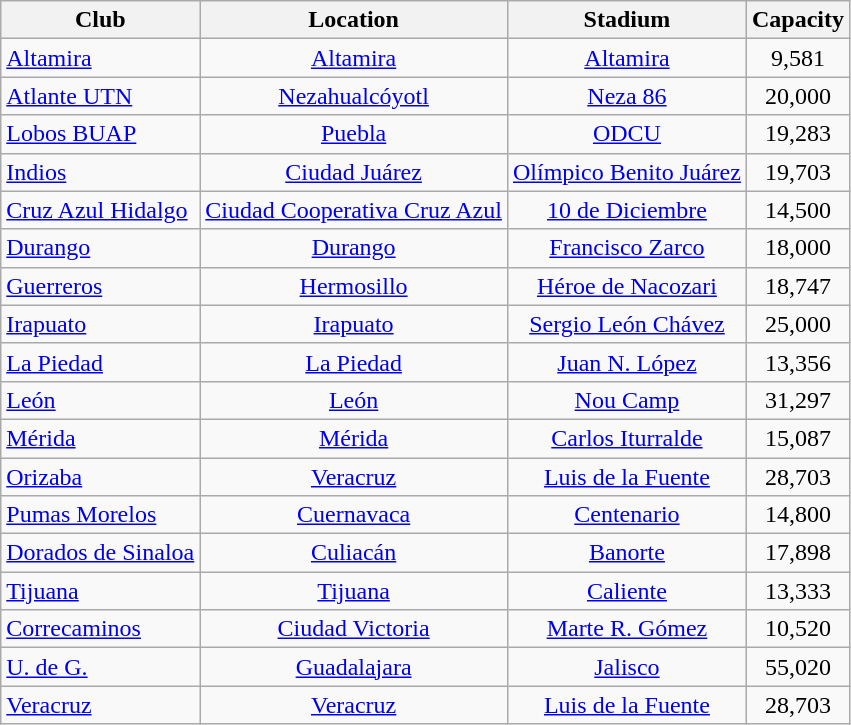<table class="wikitable sortable">
<tr>
<th align=center>Club</th>
<th>Location</th>
<th>Stadium</th>
<th>Capacity</th>
</tr>
<tr>
<td><a href='#'>Altamira</a></td>
<td align="center"><a href='#'>Altamira</a></td>
<td align="center"><a href='#'>Altamira</a></td>
<td align="center">9,581</td>
</tr>
<tr>
<td><a href='#'>Atlante UTN</a></td>
<td align="center"><a href='#'>Nezahualcóyotl</a></td>
<td align="center"><a href='#'>Neza 86</a></td>
<td align="center">20,000</td>
</tr>
<tr>
<td><a href='#'>Lobos BUAP</a></td>
<td align="center"><a href='#'>Puebla</a></td>
<td align="center"><a href='#'>ODCU</a></td>
<td align="center">19,283</td>
</tr>
<tr>
<td><a href='#'>Indios</a></td>
<td align="center"><a href='#'>Ciudad Juárez</a></td>
<td align="center"><a href='#'>Olímpico Benito Juárez</a></td>
<td align="center">19,703</td>
</tr>
<tr>
<td><a href='#'>Cruz Azul Hidalgo</a></td>
<td align="center"><a href='#'>Ciudad Cooperativa Cruz Azul</a></td>
<td align="center"><a href='#'>10 de Diciembre</a></td>
<td align="center">14,500</td>
</tr>
<tr>
<td><a href='#'>Durango</a></td>
<td align="center"><a href='#'>Durango</a></td>
<td align="center"><a href='#'>Francisco Zarco</a></td>
<td align="center">18,000</td>
</tr>
<tr>
<td><a href='#'>Guerreros</a></td>
<td align="center"><a href='#'>Hermosillo</a></td>
<td align="center"><a href='#'>Héroe de Nacozari</a></td>
<td align="center">18,747</td>
</tr>
<tr>
<td><a href='#'>Irapuato</a></td>
<td align="center"><a href='#'>Irapuato</a></td>
<td align="center"><a href='#'>Sergio León Chávez</a></td>
<td align="center">25,000</td>
</tr>
<tr>
<td><a href='#'>La Piedad</a></td>
<td align="center"><a href='#'>La Piedad</a></td>
<td align="center"><a href='#'>Juan N. López</a></td>
<td align="center">13,356</td>
</tr>
<tr>
<td><a href='#'>León</a></td>
<td align="center"><a href='#'>León</a></td>
<td align="center"><a href='#'>Nou Camp</a></td>
<td align="center">31,297</td>
</tr>
<tr>
<td><a href='#'>Mérida</a></td>
<td align="center"><a href='#'>Mérida</a></td>
<td align="center"><a href='#'>Carlos Iturralde</a></td>
<td align="center">15,087</td>
</tr>
<tr>
<td><a href='#'>Orizaba</a></td>
<td align="center"><a href='#'>Veracruz</a></td>
<td align="center"><a href='#'>Luis de la Fuente</a></td>
<td align="center">28,703</td>
</tr>
<tr>
<td><a href='#'>Pumas Morelos</a></td>
<td align="center"><a href='#'>Cuernavaca</a></td>
<td align="center"><a href='#'>Centenario</a></td>
<td align="center">14,800</td>
</tr>
<tr>
<td><a href='#'>Dorados de Sinaloa</a></td>
<td align="center"><a href='#'>Culiacán</a></td>
<td align="center"><a href='#'>Banorte</a></td>
<td align="center">17,898</td>
</tr>
<tr>
<td><a href='#'>Tijuana</a></td>
<td align="center"><a href='#'>Tijuana</a></td>
<td align="center"><a href='#'>Caliente</a></td>
<td align="center">13,333</td>
</tr>
<tr>
<td><a href='#'>Correcaminos</a></td>
<td align="center"><a href='#'>Ciudad Victoria</a></td>
<td align="center"><a href='#'>Marte R. Gómez</a></td>
<td align="center">10,520</td>
</tr>
<tr>
<td><a href='#'>U. de G.</a></td>
<td align="center"><a href='#'>Guadalajara</a></td>
<td align="center"><a href='#'>Jalisco</a></td>
<td align="center">55,020</td>
</tr>
<tr>
<td><a href='#'>Veracruz</a></td>
<td align="center"><a href='#'>Veracruz</a></td>
<td align="center"><a href='#'>Luis de la Fuente</a></td>
<td align="center">28,703</td>
</tr>
</table>
